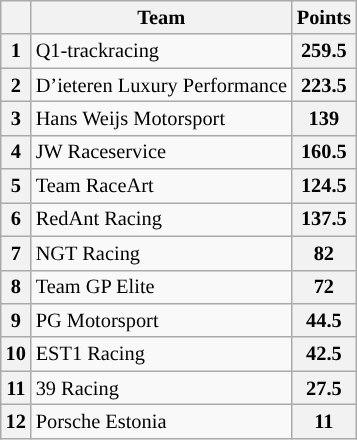<table class="wikitable" style="font-size:85%;">
<tr>
<th></th>
<th>Team</th>
<th>Points</th>
</tr>
<tr>
<th>1</th>
<td> Q1-trackracing</td>
<th>259.5</th>
</tr>
<tr>
<th>2</th>
<td nowrap=""> D’ieteren Luxury Performance</td>
<th>223.5</th>
</tr>
<tr>
<th>3</th>
<td> Hans Weijs Motorsport</td>
<th>139</th>
</tr>
<tr>
<th>4</th>
<td> JW Raceservice</td>
<th>160.5</th>
</tr>
<tr>
<th>5</th>
<td> Team RaceArt</td>
<th>124.5</th>
</tr>
<tr>
<th>6</th>
<td> RedAnt Racing</td>
<th>137.5</th>
</tr>
<tr>
<th>7</th>
<td nowrap=""> NGT Racing</td>
<th>82</th>
</tr>
<tr>
<th>8</th>
<td> Team GP Elite</td>
<th>72</th>
</tr>
<tr>
<th>9</th>
<td> PG Motorsport</td>
<th>44.5</th>
</tr>
<tr>
<th>10</th>
<td> EST1 Racing</td>
<th>42.5</th>
</tr>
<tr>
<th>11</th>
<td> 39 Racing</td>
<th>27.5</th>
</tr>
<tr>
<th>12</th>
<td> Porsche Estonia</td>
<th>11</th>
</tr>
</table>
